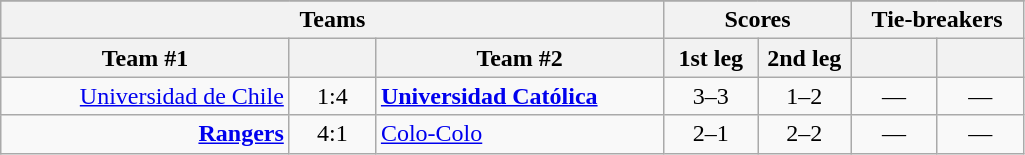<table class="wikitable" style="text-align: center;">
<tr>
</tr>
<tr>
<th colspan=3>Teams</th>
<th colspan=2>Scores</th>
<th colspan=2>Tie-breakers</th>
</tr>
<tr>
<th width="185">Team #1</th>
<th width="50"></th>
<th width="185">Team #2</th>
<th width="55">1st leg</th>
<th width="55">2nd leg</th>
<th width="50"></th>
<th width="50"></th>
</tr>
<tr>
<td align=right><a href='#'>Universidad de Chile</a></td>
<td>1:4</td>
<td align=left><strong><a href='#'>Universidad Católica</a></strong></td>
<td>3–3</td>
<td>1–2</td>
<td>—</td>
<td>—</td>
</tr>
<tr>
<td align=right><strong><a href='#'>Rangers</a></strong></td>
<td>4:1</td>
<td align=left><a href='#'>Colo-Colo</a></td>
<td>2–1</td>
<td>2–2</td>
<td>—</td>
<td>—</td>
</tr>
</table>
